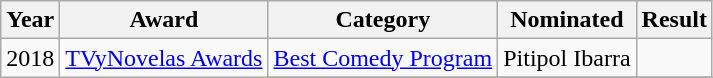<table class="wikitable plainrowheaders">
<tr>
<th scope="col">Year</th>
<th scope="col">Award</th>
<th scope="col">Category</th>
<th scope="col">Nominated</th>
<th scope="col">Result</th>
</tr>
<tr>
<td rowspan="2">2018</td>
<td rowspan="2"><a href='#'>TVyNovelas Awards</a></td>
<td><a href='#'>Best Comedy Program</a></td>
<td>Pitipol Ibarra</td>
<td></td>
</tr>
<tr>
</tr>
</table>
